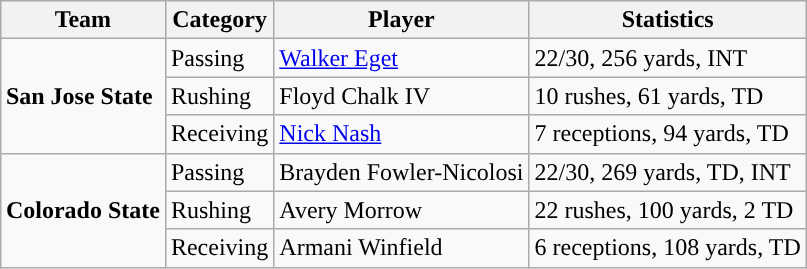<table class="wikitable" style="float: right;">
<tr>
<th>Team</th>
<th>Category</th>
<th>Player</th>
<th>Statistics</th>
</tr>
<tr>
<td rowspan=3><strong>San Jose State</strong></td>
<td>Passing</td>
<td><a href='#'>Walker Eget</a></td>
<td>22/30, 256 yards, INT</td>
</tr>
<tr>
<td>Rushing</td>
<td>Floyd Chalk IV</td>
<td>10 rushes, 61 yards, TD</td>
</tr>
<tr>
<td>Receiving</td>
<td><a href='#'>Nick Nash</a></td>
<td>7 receptions, 94 yards, TD</td>
</tr>
<tr>
<td rowspan=3><strong>Colorado State</strong></td>
<td>Passing</td>
<td>Brayden Fowler-Nicolosi</td>
<td>22/30, 269 yards, TD, INT</td>
</tr>
<tr>
<td>Rushing</td>
<td>Avery Morrow</td>
<td>22 rushes, 100 yards, 2 TD</td>
</tr>
<tr>
<td>Receiving</td>
<td>Armani Winfield</td>
<td>6 receptions, 108 yards, TD</td>
</tr>
</table>
